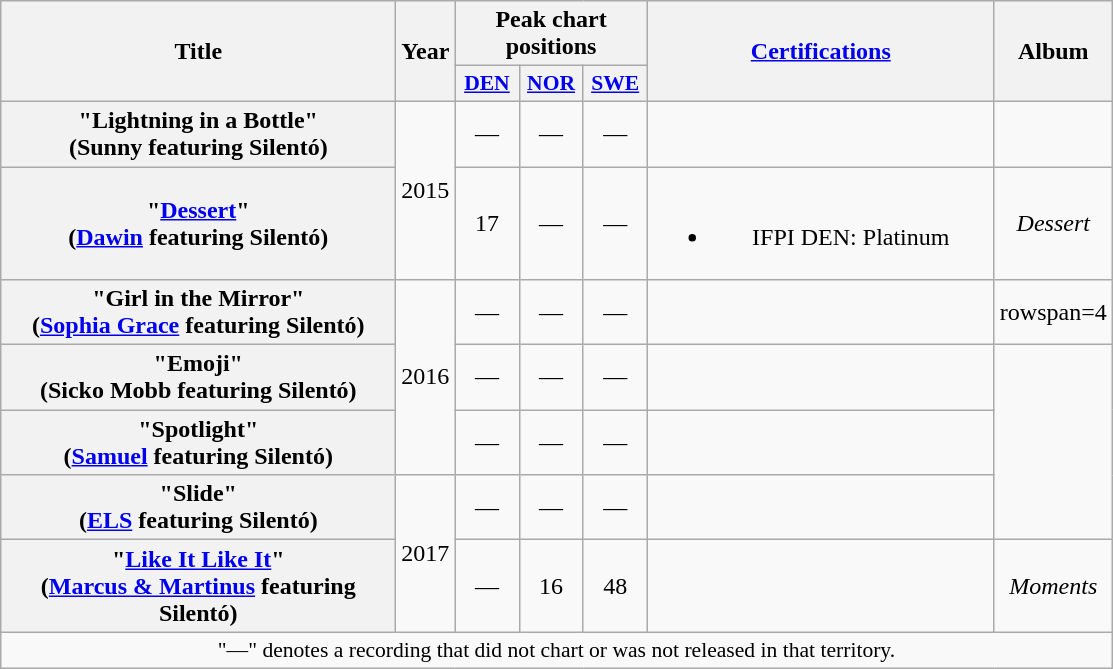<table class="wikitable plainrowheaders" style="text-align:center;">
<tr>
<th scope="col" rowspan="2" style="width:16em;">Title</th>
<th scope="col" rowspan="2" style="width:1em;">Year</th>
<th colspan="3">Peak chart positions</th>
<th scope="col" rowspan="2" style="width:14em;"><a href='#'>Certifications</a></th>
<th scope="col" rowspan="2">Album</th>
</tr>
<tr>
<th scope="col" style="width:2.5em;font-size:90%;"><a href='#'>DEN</a><br></th>
<th scope="col" style="width:2.5em;font-size:90%;"><a href='#'>NOR</a><br></th>
<th scope="col" style="width:2.5em;font-size:90%;"><a href='#'>SWE</a><br></th>
</tr>
<tr>
<th scope="row">"Lightning in a Bottle" <br><span>(Sunny featuring Silentó)</span></th>
<td rowspan=2>2015</td>
<td>—</td>
<td>—</td>
<td>—</td>
<td></td>
<td></td>
</tr>
<tr>
<th scope="row">"<a href='#'>Dessert</a>" <br><span>(<a href='#'>Dawin</a> featuring Silentó)</span></th>
<td>17</td>
<td>—</td>
<td>—</td>
<td><br><ul><li>IFPI DEN: Platinum</li></ul></td>
<td><em>Dessert</em></td>
</tr>
<tr>
<th scope="row">"Girl in the Mirror"<br><span>(<a href='#'>Sophia Grace</a> featuring Silentó)</span></th>
<td rowspan=3>2016</td>
<td>—</td>
<td>—</td>
<td>—</td>
<td></td>
<td>rowspan=4 </td>
</tr>
<tr>
<th scope="row">"Emoji"<br><span>(Sicko Mobb featuring Silentó)</span></th>
<td>—</td>
<td>—</td>
<td>—</td>
<td></td>
</tr>
<tr>
<th scope="row">"Spotlight"<br><span>(<a href='#'>Samuel</a> featuring Silentó)</span></th>
<td>—</td>
<td>—</td>
<td>—</td>
<td></td>
</tr>
<tr>
<th scope="row">"Slide"<br><span>(<a href='#'>ELS</a> featuring Silentó)</span></th>
<td rowspan=2>2017</td>
<td>—</td>
<td>—</td>
<td>—</td>
<td></td>
</tr>
<tr>
<th scope="row">"<a href='#'>Like It Like It</a>"<br><span>(<a href='#'>Marcus & Martinus</a> featuring Silentó)</span></th>
<td>—</td>
<td>16</td>
<td>48</td>
<td></td>
<td><em>Moments</em></td>
</tr>
<tr>
<td colspan="7" style="font-size:90%">"—" denotes a recording that did not chart or was not released in that territory.</td>
</tr>
</table>
